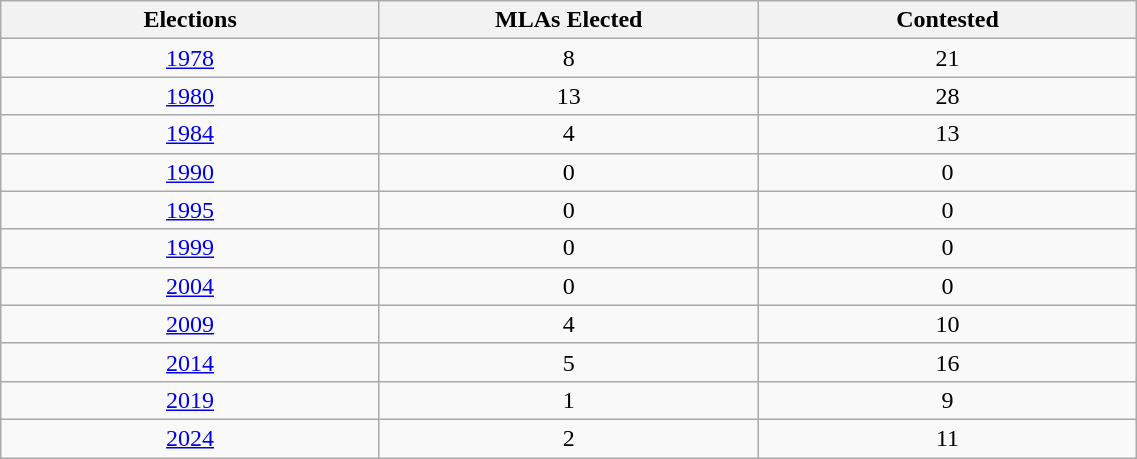<table class="wikitable sortable" border="1" width=60%>
<tr>
<th width="130px">Elections</th>
<th width="130px">MLAs Elected</th>
<th width="130px">Contested</th>
</tr>
<tr>
<td style="text-align: center;"><a href='#'>1978</a></td>
<td style="text-align: center;">8</td>
<td style="text-align: center;">21</td>
</tr>
<tr>
<td style="text-align: center;"><a href='#'>1980</a></td>
<td style="text-align: center;">13</td>
<td style="text-align: center;">28</td>
</tr>
<tr>
<td style="text-align: center;"><a href='#'>1984</a></td>
<td style="text-align: center;">4</td>
<td style="text-align: center;">13</td>
</tr>
<tr>
<td style="text-align: center;"><a href='#'>1990</a></td>
<td style="text-align: center;">0</td>
<td style="text-align: center;">0</td>
</tr>
<tr>
<td style="text-align: center;"><a href='#'>1995</a></td>
<td style="text-align: center;">0</td>
<td style="text-align: center;">0</td>
</tr>
<tr>
<td style="text-align: center;"><a href='#'>1999</a></td>
<td style="text-align: center;">0</td>
<td style="text-align: center;">0</td>
</tr>
<tr>
<td style="text-align: center;"><a href='#'>2004</a></td>
<td style="text-align: center;">0</td>
<td style="text-align: center;">0</td>
</tr>
<tr>
<td style="text-align: center;"><a href='#'>2009</a></td>
<td style="text-align: center;">4</td>
<td style="text-align: center;">10</td>
</tr>
<tr>
<td style="text-align: center;"><a href='#'>2014</a></td>
<td style="text-align: center;">5</td>
<td style="text-align: center;">16</td>
</tr>
<tr>
<td style="text-align: center;"><a href='#'>2019</a></td>
<td style="text-align: center;">1</td>
<td style="text-align: center;">9</td>
</tr>
<tr>
<td style="text-align: center;"><a href='#'>2024</a></td>
<td style="text-align: center;">2</td>
<td style="text-align: center;">11</td>
</tr>
</table>
